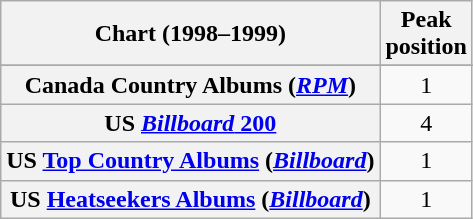<table class="wikitable sortable plainrowheaders" style="text-align:center">
<tr>
<th scope="col">Chart (1998–1999)</th>
<th scope="col">Peak<br> position</th>
</tr>
<tr>
</tr>
<tr>
<th scope="row">Canada Country Albums (<em><a href='#'>RPM</a></em>)</th>
<td>1</td>
</tr>
<tr>
<th scope="row">US <a href='#'><em>Billboard</em> 200</a></th>
<td>4</td>
</tr>
<tr>
<th scope="row">US <a href='#'>Top Country Albums</a> (<em><a href='#'>Billboard</a></em>)</th>
<td>1</td>
</tr>
<tr>
<th scope="row">US <a href='#'>Heatseekers Albums</a> (<em><a href='#'>Billboard</a></em>)</th>
<td>1</td>
</tr>
</table>
